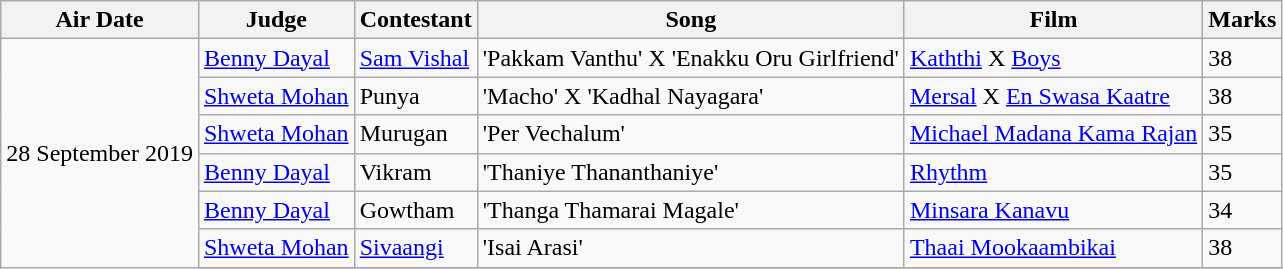<table class="wikitable sortable">
<tr>
<th>Air Date</th>
<th>Judge</th>
<th>Contestant</th>
<th>Song</th>
<th>Film</th>
<th>Marks</th>
</tr>
<tr>
<td rowspan="7">28 September 2019</td>
<td><a href='#'>Benny Dayal</a></td>
<td><a href='#'>Sam Vishal</a></td>
<td>'Pakkam Vanthu' X 'Enakku Oru Girlfriend'</td>
<td><a href='#'>Kaththi</a> X <a href='#'>Boys</a></td>
<td>38</td>
</tr>
<tr>
<td><a href='#'>Shweta Mohan</a></td>
<td>Punya</td>
<td>'Macho' X 'Kadhal Nayagara'</td>
<td><a href='#'>Mersal</a> X <a href='#'>En Swasa Kaatre</a></td>
<td>38</td>
</tr>
<tr>
<td><a href='#'>Shweta Mohan</a></td>
<td>Murugan</td>
<td>'Per Vechalum'</td>
<td><a href='#'>Michael Madana Kama Rajan</a></td>
<td>35</td>
</tr>
<tr>
<td><a href='#'>Benny Dayal</a></td>
<td>Vikram</td>
<td>'Thaniye Thananthaniye'</td>
<td><a href='#'>Rhythm</a></td>
<td>35</td>
</tr>
<tr>
<td><a href='#'>Benny Dayal</a></td>
<td>Gowtham</td>
<td>'Thanga Thamarai Magale'</td>
<td><a href='#'>Minsara Kanavu</a></td>
<td>34</td>
</tr>
<tr>
<td><a href='#'>Shweta Mohan</a></td>
<td><a href='#'>Sivaangi</a></td>
<td>'Isai Arasi'</td>
<td><a href='#'>Thaai Mookaambikai</a></td>
<td>38</td>
</tr>
<tr>
</tr>
</table>
